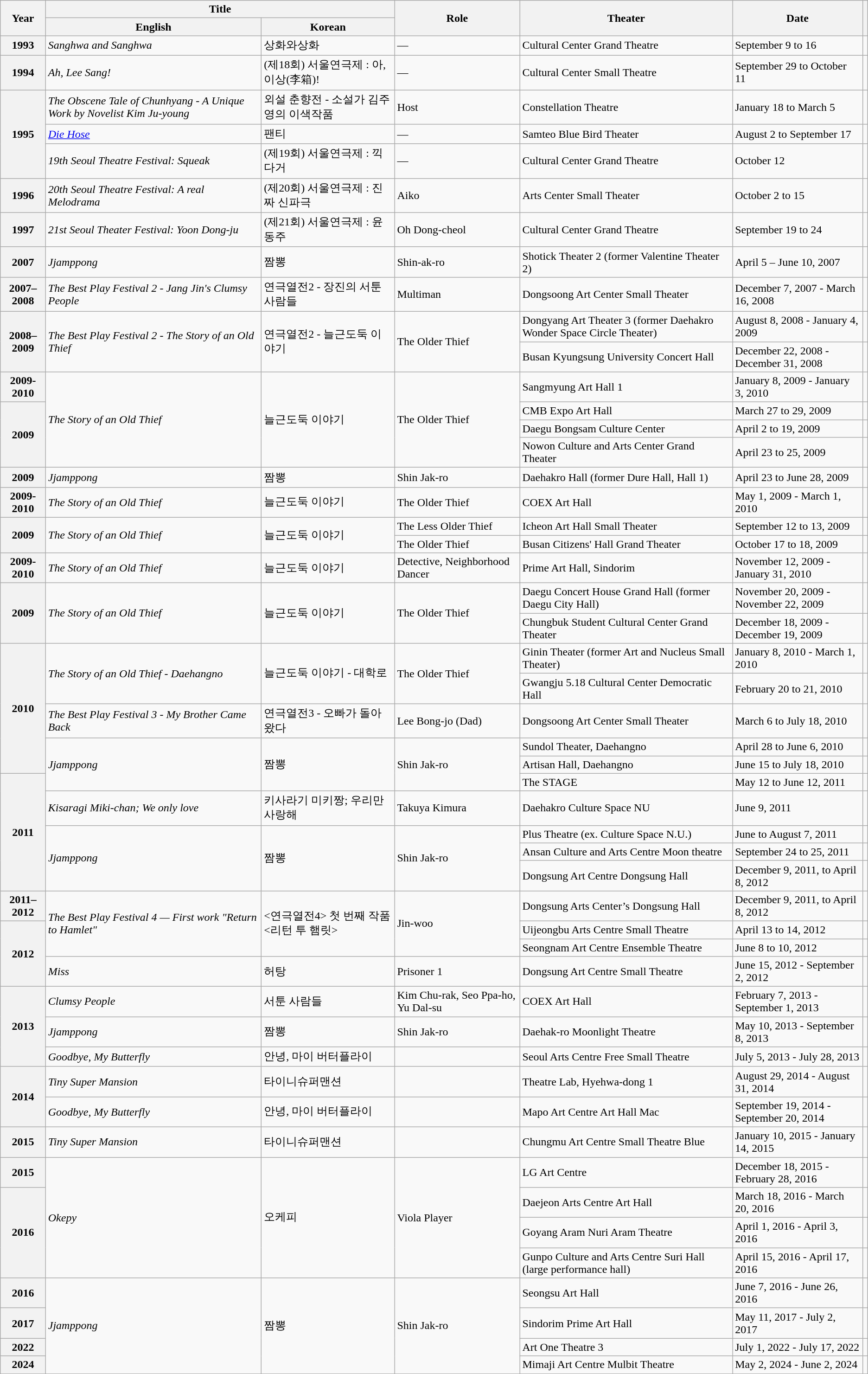<table class="wikitable sortable plainrowheaders">
<tr>
<th rowspan="2" scope="col">Year</th>
<th colspan="2" scope="col">Title</th>
<th rowspan="2" scope="col">Role</th>
<th rowspan="2" scope="col">Theater</th>
<th rowspan="2" scope="col" class="sortable">Date</th>
<th rowspan="2" scope="col" class="unsortable"></th>
</tr>
<tr>
<th>English</th>
<th>Korean</th>
</tr>
<tr>
<th scope="row">1993</th>
<td><em>Sanghwa and Sanghwa</em></td>
<td>상화와상화</td>
<td>—</td>
<td>Cultural Center Grand Theatre</td>
<td>September 9 to 16</td>
<td></td>
</tr>
<tr>
<th scope="row">1994</th>
<td><em>Ah, Lee Sang!</em></td>
<td>(제18회) 서울연극제 : 아, 이상(李箱)!</td>
<td>—</td>
<td>Cultural Center Small Theatre</td>
<td>September 29 to October 11</td>
<td></td>
</tr>
<tr>
<th rowspan="3" scope="row">1995</th>
<td><em>The Obscene Tale of Chunhyang - A Unique Work by Novelist Kim Ju-young</em></td>
<td>외설 춘향전 - 소설가 김주영의 이색작품</td>
<td>Host</td>
<td>Constellation Theatre</td>
<td>January 18 to March 5</td>
<td></td>
</tr>
<tr>
<td><em><a href='#'>Die Hose</a></em></td>
<td>팬티</td>
<td>—</td>
<td>Samteo Blue Bird Theater</td>
<td>August 2 to September 17</td>
<td></td>
</tr>
<tr>
<td><em>19th Seoul Theatre Festival: Squeak</em></td>
<td>(제19회) 서울연극제 : 끽다거</td>
<td>—</td>
<td>Cultural Center Grand Theatre</td>
<td>October 12</td>
<td></td>
</tr>
<tr>
<th scope="row">1996</th>
<td><em>20th Seoul Theatre Festival: A real Melodrama</em></td>
<td>(제20회) 서울연극제 : 진짜 신파극</td>
<td>Aiko</td>
<td>Arts Center Small Theater</td>
<td>October 2 to 15</td>
<td></td>
</tr>
<tr>
<th scope="row">1997</th>
<td><em>21st Seoul Theater Festival: Yoon Dong-ju</em></td>
<td>(제21회) 서울연극제 : 윤동주</td>
<td>Oh Dong-cheol</td>
<td>Cultural Center Grand Theatre</td>
<td>September 19 to 24</td>
<td></td>
</tr>
<tr>
<th scope="row">2007</th>
<td><em>Jjamppong</em></td>
<td>짬뽕</td>
<td>Shin-ak-ro</td>
<td>Shotick Theater 2 (former Valentine Theater 2)</td>
<td>April 5 – June 10, 2007</td>
<td></td>
</tr>
<tr>
<th scope="row">2007–2008</th>
<td><em>The Best Play Festival 2 - Jang Jin's Clumsy People</em></td>
<td>연극열전2 - 장진의 서툰사람들</td>
<td>Multiman</td>
<td>Dongsoong Art Center Small Theater</td>
<td>December 7, 2007 - March 16, 2008</td>
<td></td>
</tr>
<tr>
<th rowspan="2" scope="row">2008–2009</th>
<td rowspan="2"><em>The Best Play Festival 2 - The Story of an Old Thief</em></td>
<td rowspan="2">연극열전2 - 늘근도둑 이야기</td>
<td rowspan="2">The Older Thief</td>
<td>Dongyang Art Theater 3 (former Daehakro Wonder Space Circle Theater)</td>
<td>August 8, 2008 - January 4, 2009</td>
<td></td>
</tr>
<tr>
<td>Busan Kyungsung University Concert Hall</td>
<td>December 22, 2008 - December 31, 2008</td>
<td></td>
</tr>
<tr>
<th scope="row">2009-2010</th>
<td rowspan="4"><em>The Story of an Old Thief</em></td>
<td rowspan="4">늘근도둑 이야기</td>
<td rowspan="4">The Older Thief</td>
<td>Sangmyung Art Hall 1</td>
<td>January 8, 2009 - January 3, 2010</td>
<td></td>
</tr>
<tr>
<th rowspan="3" scope="row">2009</th>
<td>CMB Expo Art Hall</td>
<td>March 27 to 29, 2009</td>
<td></td>
</tr>
<tr>
<td>Daegu Bongsam Culture Center</td>
<td>April 2 to 19, 2009</td>
<td></td>
</tr>
<tr>
<td>Nowon Culture and Arts Center Grand Theater</td>
<td>April 23 to 25, 2009</td>
<td></td>
</tr>
<tr>
<th scope="row">2009</th>
<td><em>Jjamppong</em></td>
<td>짬뽕</td>
<td>Shin Jak-ro</td>
<td>Daehakro Hall (former Dure Hall, Hall 1)</td>
<td>April 23 to June 28, 2009</td>
<td></td>
</tr>
<tr>
<th scope="row">2009-2010</th>
<td><em>The Story of an Old Thief</em></td>
<td>늘근도둑 이야기</td>
<td>The Older Thief</td>
<td>COEX Art Hall</td>
<td>May 1, 2009 - March 1, 2010</td>
<td></td>
</tr>
<tr>
<th rowspan="2" scope="row">2009</th>
<td rowspan="2"><em>The Story of an Old Thief</em></td>
<td rowspan="2">늘근도둑 이야기</td>
<td>The Less Older Thief</td>
<td>Icheon Art Hall Small Theater</td>
<td>September 12 to 13, 2009</td>
<td></td>
</tr>
<tr>
<td>The Older Thief</td>
<td>Busan Citizens' Hall Grand Theater</td>
<td>October 17 to 18, 2009</td>
<td></td>
</tr>
<tr>
<th scope="row">2009-2010</th>
<td><em>The Story of an Old Thief</em></td>
<td>늘근도둑 이야기</td>
<td>Detective, Neighborhood Dancer</td>
<td>Prime Art Hall, Sindorim</td>
<td>November 12, 2009 - January 31, 2010</td>
<td></td>
</tr>
<tr>
<th rowspan="2" scope="row">2009</th>
<td rowspan="2"><em>The Story of an Old Thief</em></td>
<td rowspan="2">늘근도둑 이야기</td>
<td rowspan="2">The Older Thief</td>
<td>Daegu Concert House Grand Hall (former Daegu City Hall)</td>
<td>November 20, 2009 - November 22, 2009</td>
<td></td>
</tr>
<tr>
<td>Chungbuk Student Cultural Center Grand Theater</td>
<td>December 18, 2009 - December 19, 2009</td>
<td></td>
</tr>
<tr>
<th rowspan="5" scope="row">2010</th>
<td rowspan="2"><em>The Story of an Old Thief - Daehangno</em></td>
<td rowspan="2">늘근도둑 이야기 - 대학로</td>
<td rowspan="2">The Older Thief</td>
<td>Ginin Theater (former Art and Nucleus Small Theater)</td>
<td>January 8, 2010 - March 1, 2010</td>
<td></td>
</tr>
<tr>
<td>Gwangju 5.18 Cultural Center Democratic Hall</td>
<td>February 20 to 21, 2010</td>
<td></td>
</tr>
<tr>
<td><em>The Best Play Festival 3 - My Brother Came Back</em></td>
<td>연극열전3 - 오빠가 돌아왔다</td>
<td>Lee Bong-jo (Dad)</td>
<td>Dongsoong Art Center Small Theater</td>
<td>March 6 to July 18, 2010</td>
<td></td>
</tr>
<tr>
<td rowspan="3"><em>Jjamppong</em></td>
<td rowspan="3">짬뽕</td>
<td rowspan="3">Shin Jak-ro</td>
<td>Sundol Theater, Daehangno</td>
<td>April 28 to June 6, 2010</td>
<td></td>
</tr>
<tr>
<td>Artisan Hall, Daehangno</td>
<td>June 15 to July 18, 2010</td>
<td></td>
</tr>
<tr>
<th rowspan="5" scope="row">2011</th>
<td>The STAGE</td>
<td>May 12 to June 12, 2011</td>
<td></td>
</tr>
<tr>
<td><em>Kisaragi Miki-chan; We only love</em></td>
<td>키사라기 미키짱; 우리만 사랑해</td>
<td>Takuya Kimura</td>
<td>Daehakro Culture Space NU</td>
<td>June 9, 2011</td>
<td></td>
</tr>
<tr>
<td rowspan="3"><em>Jjamppong</em></td>
<td rowspan="3">짬뽕</td>
<td rowspan="3">Shin Jak-ro</td>
<td>Plus Theatre (ex. Culture Space N.U.)</td>
<td>June to August 7, 2011</td>
<td></td>
</tr>
<tr>
<td>Ansan Culture and Arts Centre Moon theatre</td>
<td>September 24 to 25, 2011</td>
<td></td>
</tr>
<tr>
<td>Dongsung Art Centre Dongsung Hall</td>
<td>December 9, 2011, to April 8, 2012</td>
<td></td>
</tr>
<tr>
<th scope="row">2011–2012</th>
<td rowspan="3"><em>The Best Play Festival 4 — First work "Return to Hamlet"</em></td>
<td rowspan="3"><연극열전4> 첫 번째 작품 <리턴 투 햄릿></td>
<td rowspan="3">Jin-woo</td>
<td>Dongsung Arts Center’s Dongsung Hall</td>
<td>December 9, 2011, to April 8, 2012</td>
<td></td>
</tr>
<tr>
<th rowspan="3" scope="row">2012</th>
<td>Uijeongbu Arts Centre Small Theatre</td>
<td>April 13 to 14, 2012</td>
<td></td>
</tr>
<tr>
<td>Seongnam Art Centre Ensemble Theatre</td>
<td>June 8 to 10, 2012</td>
<td></td>
</tr>
<tr>
<td><em>Miss</em></td>
<td>허탕</td>
<td>Prisoner 1</td>
<td>Dongsung Art Centre Small Theatre</td>
<td>June 15, 2012 - September 2, 2012</td>
<td></td>
</tr>
<tr>
<th rowspan="3" scope="row">2013</th>
<td><em>Clumsy People</em></td>
<td>서툰 사람들</td>
<td>Kim Chu-rak, Seo Ppa-ho, Yu Dal-su</td>
<td>COEX Art Hall</td>
<td>February 7, 2013 - September 1, 2013</td>
<td></td>
</tr>
<tr>
<td><em>Jjamppong</em></td>
<td>짬뽕</td>
<td>Shin Jak-ro</td>
<td>Daehak-ro Moonlight Theatre</td>
<td>May 10, 2013 - September 8, 2013</td>
<td></td>
</tr>
<tr>
<td><em>Goodbye, My Butterfly</em></td>
<td>안녕, 마이 버터플라이</td>
<td></td>
<td>Seoul Arts Centre Free Small Theatre</td>
<td>July 5, 2013 - July 28, 2013</td>
<td></td>
</tr>
<tr>
<th rowspan="2" scope="row">2014</th>
<td><em>Tiny Super Mansion</em></td>
<td>타이니슈퍼맨션</td>
<td></td>
<td>Theatre Lab, Hyehwa-dong 1</td>
<td>August 29, 2014 - August 31, 2014</td>
<td></td>
</tr>
<tr>
<td><em>Goodbye, My Butterfly</em></td>
<td>안녕, 마이 버터플라이</td>
<td></td>
<td>Mapo Art Centre Art Hall Mac</td>
<td>September 19, 2014 - September 20, 2014</td>
<td></td>
</tr>
<tr>
<th scope="row">2015</th>
<td><em>Tiny Super Mansion</em></td>
<td>타이니슈퍼맨션</td>
<td></td>
<td>Chungmu Art Centre Small Theatre Blue</td>
<td>January 10, 2015 - January 14, 2015</td>
<td></td>
</tr>
<tr>
<th scope="row">2015</th>
<td rowspan="4"><em>Okepy</em></td>
<td rowspan="4">오케피</td>
<td rowspan="4">Viola Player</td>
<td>LG Art Centre</td>
<td>December 18, 2015 - February 28, 2016</td>
<td></td>
</tr>
<tr>
<th rowspan="3" scope="row">2016</th>
<td>Daejeon Arts Centre Art Hall</td>
<td>March 18, 2016 - March 20, 2016</td>
<td></td>
</tr>
<tr>
<td>Goyang Aram Nuri Aram Theatre</td>
<td>April 1, 2016 - April 3, 2016</td>
<td></td>
</tr>
<tr>
<td>Gunpo Culture and Arts Centre Suri Hall (large performance hall)</td>
<td>April 15, 2016 - April 17, 2016</td>
<td></td>
</tr>
<tr>
<th scope="row">2016</th>
<td rowspan="4"><em>Jjamppong</em></td>
<td rowspan="4">짬뽕</td>
<td rowspan="4">Shin Jak-ro</td>
<td>Seongsu Art Hall</td>
<td>June 7, 2016 - June 26, 2016</td>
<td></td>
</tr>
<tr>
<th scope="row">2017</th>
<td>Sindorim Prime Art Hall</td>
<td>May 11, 2017 - July 2, 2017</td>
<td></td>
</tr>
<tr>
<th scope="row">2022</th>
<td>Art One Theatre 3</td>
<td>July 1, 2022 - July 17, 2022</td>
<td></td>
</tr>
<tr>
<th scope="row">2024</th>
<td>Mimaji Art Centre Mulbit Theatre</td>
<td>May 2, 2024 - June 2, 2024</td>
<td></td>
</tr>
</table>
